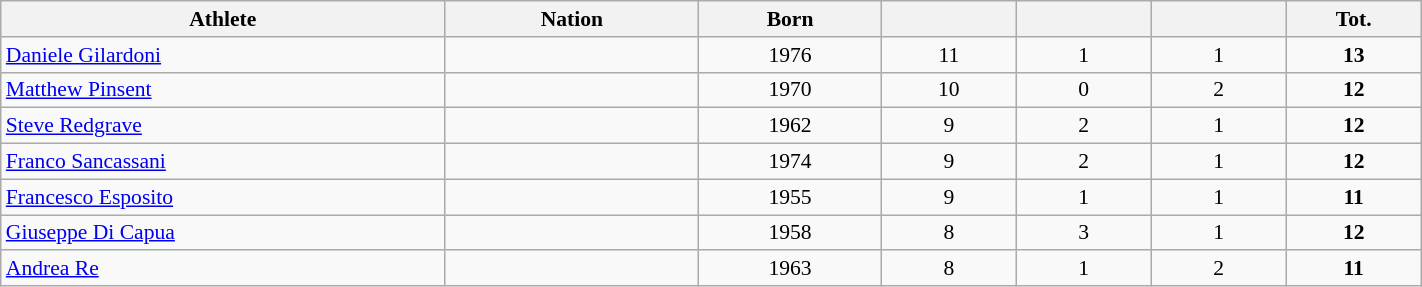<table class="wikitable" width=75% style="font-size:90%; text-align:center;">
<tr>
<th width=180>Athlete</th>
<th width=100>Nation</th>
<th width=70>Born</th>
<th width=50></th>
<th width=50></th>
<th width=50></th>
<th width=50><strong>Tot.</strong></th>
</tr>
<tr align="center">
<td align=left><a href='#'>Daniele Gilardoni</a></td>
<td align=left></td>
<td>1976</td>
<td>11</td>
<td>1</td>
<td>1</td>
<td><strong>13</strong></td>
</tr>
<tr align="center">
<td align=left><a href='#'>Matthew Pinsent</a></td>
<td align=left></td>
<td>1970</td>
<td>10</td>
<td>0</td>
<td>2</td>
<td><strong>12</strong></td>
</tr>
<tr align="center">
<td align=left><a href='#'>Steve Redgrave</a></td>
<td align=left></td>
<td>1962</td>
<td>9</td>
<td>2</td>
<td>1</td>
<td><strong>12</strong></td>
</tr>
<tr align="center">
<td align=left><a href='#'>Franco Sancassani</a></td>
<td align=left></td>
<td>1974</td>
<td>9</td>
<td>2</td>
<td>1</td>
<td><strong>12</strong></td>
</tr>
<tr align="center">
<td align=left><a href='#'>Francesco Esposito</a></td>
<td align=left></td>
<td>1955</td>
<td>9</td>
<td>1</td>
<td>1</td>
<td><strong>11</strong></td>
</tr>
<tr align="center">
<td align=left><a href='#'>Giuseppe Di Capua</a></td>
<td align=left></td>
<td>1958</td>
<td>8</td>
<td>3</td>
<td>1</td>
<td><strong>12</strong></td>
</tr>
<tr align="center">
<td align=left><a href='#'>Andrea Re</a></td>
<td align=left></td>
<td>1963</td>
<td>8</td>
<td>1</td>
<td>2</td>
<td><strong>11</strong></td>
</tr>
</table>
